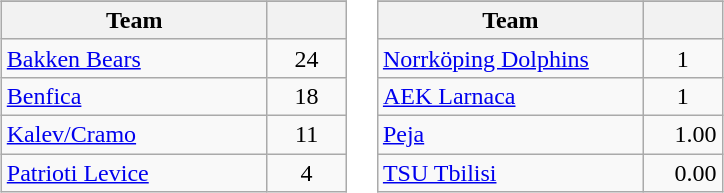<table>
<tr valign="top">
<td><br><table class="wikitable">
<tr>
</tr>
<tr>
<th width="170">Team</th>
<th width="45"></th>
</tr>
<tr>
<td> <a href='#'>Bakken Bears</a></td>
<td align="center">24</td>
</tr>
<tr>
<td> <a href='#'>Benfica</a></td>
<td align="center">18</td>
</tr>
<tr>
<td> <a href='#'>Kalev/Cramo</a></td>
<td align="center">11</td>
</tr>
<tr>
<td> <a href='#'>Patrioti Levice</a></td>
<td align="center">4</td>
</tr>
</table>
</td>
<td><br><table class="wikitable">
<tr>
</tr>
<tr>
<th width="170">Team</th>
<th width="45"></th>
</tr>
<tr>
<td> <a href='#'>Norrköping Dolphins</a></td>
<td align="center">1</td>
</tr>
<tr>
<td> <a href='#'>AEK Larnaca</a></td>
<td align="center">1</td>
</tr>
<tr>
<td> <a href='#'>Peja</a></td>
<td align="right">1.00</td>
</tr>
<tr>
<td> <a href='#'>TSU Tbilisi</a></td>
<td align="right">0.00</td>
</tr>
</table>
</td>
</tr>
</table>
